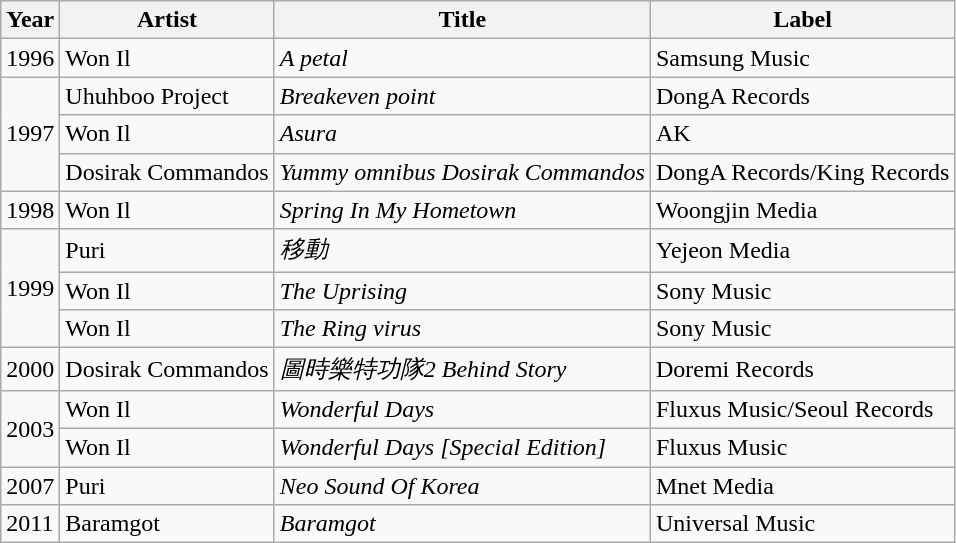<table class="wikitable sortable">
<tr>
<th>Year</th>
<th>Artist</th>
<th>Title</th>
<th>Label</th>
</tr>
<tr>
<td>1996</td>
<td>Won Il</td>
<td><em>A petal</em></td>
<td>Samsung Music</td>
</tr>
<tr>
<td rowspan="3">1997</td>
<td>Uhuhboo Project</td>
<td><em>Breakeven point</em></td>
<td>DongA Records</td>
</tr>
<tr>
<td>Won Il</td>
<td><em>Asura</em></td>
<td>AK</td>
</tr>
<tr>
<td>Dosirak Commandos</td>
<td><em>Yummy omnibus Dosirak Commandos</em></td>
<td>DongA Records/King Records</td>
</tr>
<tr>
<td>1998</td>
<td>Won Il</td>
<td><em>Spring In My Hometown</em></td>
<td>Woongjin Media</td>
</tr>
<tr>
<td rowspan="3">1999</td>
<td>Puri</td>
<td><em>移動</em></td>
<td>Yejeon Media</td>
</tr>
<tr>
<td>Won Il</td>
<td><em>The Uprising</em></td>
<td>Sony Music</td>
</tr>
<tr>
<td>Won Il</td>
<td><em>The Ring virus</em></td>
<td>Sony Music</td>
</tr>
<tr>
<td>2000</td>
<td>Dosirak Commandos</td>
<td><em>圖時樂特功隊2 Behind Story</em></td>
<td>Doremi Records</td>
</tr>
<tr>
<td rowspan="2">2003</td>
<td>Won Il</td>
<td><em>Wonderful Days</em></td>
<td>Fluxus Music/Seoul Records</td>
</tr>
<tr>
<td>Won Il</td>
<td><em>Wonderful Days [Special Edition]</em></td>
<td>Fluxus Music</td>
</tr>
<tr>
<td>2007</td>
<td>Puri</td>
<td><em>Neo Sound Of Korea</em></td>
<td>Mnet Media</td>
</tr>
<tr>
<td>2011</td>
<td>Baramgot</td>
<td><em>Baramgot</em></td>
<td>Universal Music</td>
</tr>
</table>
